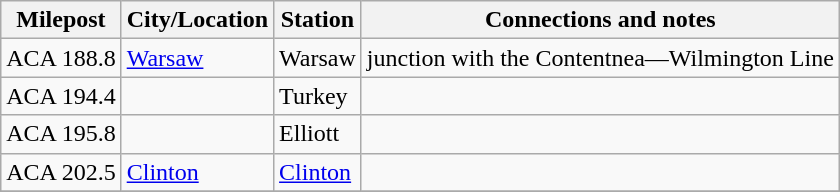<table class="wikitable">
<tr>
<th>Milepost</th>
<th>City/Location</th>
<th>Station</th>
<th>Connections and notes</th>
</tr>
<tr>
<td>ACA 188.8</td>
<td><a href='#'>Warsaw</a></td>
<td>Warsaw</td>
<td>junction with the Contentnea—Wilmington Line</td>
</tr>
<tr>
<td>ACA 194.4</td>
<td></td>
<td>Turkey</td>
<td></td>
</tr>
<tr>
<td>ACA 195.8</td>
<td></td>
<td>Elliott</td>
<td></td>
</tr>
<tr>
<td>ACA 202.5</td>
<td><a href='#'>Clinton</a></td>
<td><a href='#'>Clinton</a></td>
<td></td>
</tr>
<tr>
</tr>
</table>
